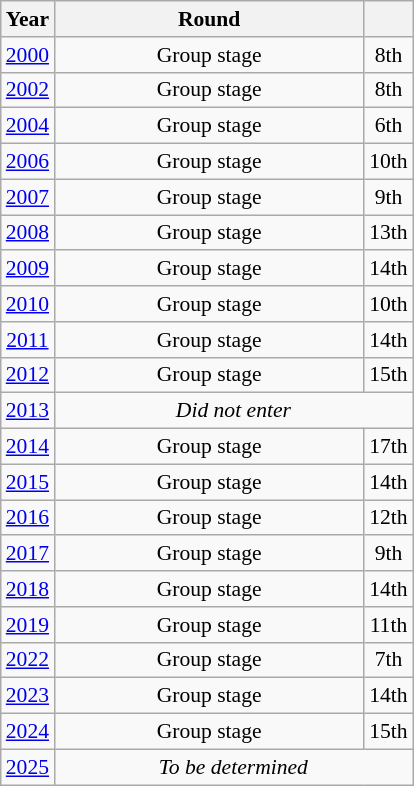<table class="wikitable" style="text-align: center; font-size:90%">
<tr>
<th>Year</th>
<th style="width:200px">Round</th>
<th></th>
</tr>
<tr>
<td><a href='#'>2000</a></td>
<td>Group stage</td>
<td>8th</td>
</tr>
<tr>
<td><a href='#'>2002</a></td>
<td>Group stage</td>
<td>8th</td>
</tr>
<tr>
<td><a href='#'>2004</a></td>
<td>Group stage</td>
<td>6th</td>
</tr>
<tr>
<td><a href='#'>2006</a></td>
<td>Group stage</td>
<td>10th</td>
</tr>
<tr>
<td><a href='#'>2007</a></td>
<td>Group stage</td>
<td>9th</td>
</tr>
<tr>
<td><a href='#'>2008</a></td>
<td>Group stage</td>
<td>13th</td>
</tr>
<tr>
<td><a href='#'>2009</a></td>
<td>Group stage</td>
<td>14th</td>
</tr>
<tr>
<td><a href='#'>2010</a></td>
<td>Group stage</td>
<td>10th</td>
</tr>
<tr>
<td><a href='#'>2011</a></td>
<td>Group stage</td>
<td>14th</td>
</tr>
<tr>
<td><a href='#'>2012</a></td>
<td>Group stage</td>
<td>15th</td>
</tr>
<tr>
<td><a href='#'>2013</a></td>
<td colspan="2"><em>Did not enter</em></td>
</tr>
<tr>
<td><a href='#'>2014</a></td>
<td>Group stage</td>
<td>17th</td>
</tr>
<tr>
<td><a href='#'>2015</a></td>
<td>Group stage</td>
<td>14th</td>
</tr>
<tr>
<td><a href='#'>2016</a></td>
<td>Group stage</td>
<td>12th</td>
</tr>
<tr>
<td><a href='#'>2017</a></td>
<td>Group stage</td>
<td>9th</td>
</tr>
<tr>
<td><a href='#'>2018</a></td>
<td>Group stage</td>
<td>14th</td>
</tr>
<tr>
<td><a href='#'>2019</a></td>
<td>Group stage</td>
<td>11th</td>
</tr>
<tr>
<td><a href='#'>2022</a></td>
<td>Group stage</td>
<td>7th</td>
</tr>
<tr>
<td><a href='#'>2023</a></td>
<td>Group stage</td>
<td>14th</td>
</tr>
<tr>
<td><a href='#'>2024</a></td>
<td>Group stage</td>
<td>15th</td>
</tr>
<tr>
<td><a href='#'>2025</a></td>
<td colspan="2"><em>To be determined</em></td>
</tr>
</table>
